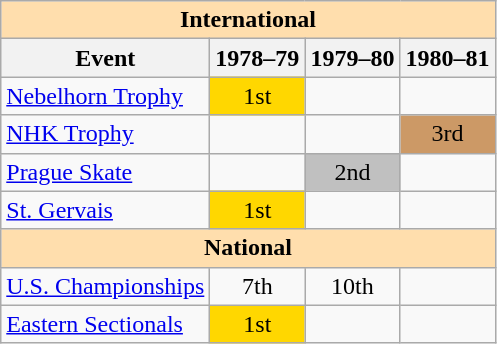<table class="wikitable" style="text-align:center">
<tr>
<th style="background-color: #ffdead; " colspan=4 align=center>International</th>
</tr>
<tr>
<th>Event</th>
<th>1978–79</th>
<th>1979–80</th>
<th>1980–81</th>
</tr>
<tr>
<td align=left><a href='#'>Nebelhorn Trophy</a></td>
<td bgcolor=gold>1st</td>
<td></td>
<td></td>
</tr>
<tr>
<td align=left><a href='#'>NHK Trophy</a></td>
<td></td>
<td></td>
<td bgcolor=cc9966>3rd</td>
</tr>
<tr>
<td align=left><a href='#'>Prague Skate</a></td>
<td></td>
<td bgcolor=silver>2nd</td>
<td></td>
</tr>
<tr>
<td align=left><a href='#'>St. Gervais</a></td>
<td bgcolor=gold>1st</td>
<td></td>
<td></td>
</tr>
<tr>
<th style="background-color: #ffdead; " colspan=4 align=center>National</th>
</tr>
<tr>
<td align=left><a href='#'>U.S. Championships</a></td>
<td>7th</td>
<td>10th</td>
<td></td>
</tr>
<tr>
<td align=left><a href='#'>Eastern Sectionals</a></td>
<td bgcolor=gold>1st</td>
<td></td>
<td></td>
</tr>
</table>
